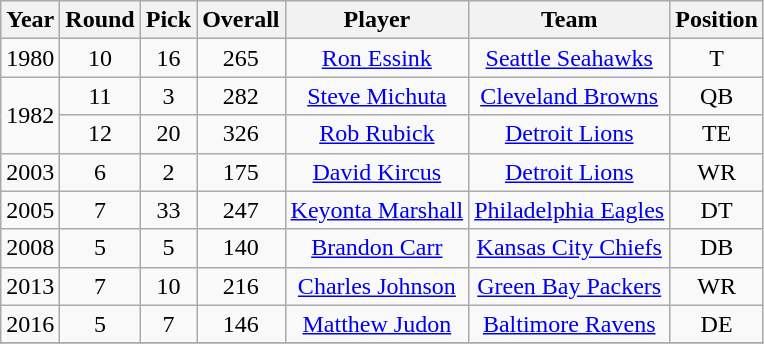<table class="wikitable sortable" style="text-align: center;">
<tr>
<th>Year</th>
<th>Round</th>
<th>Pick</th>
<th>Overall</th>
<th>Player</th>
<th>Team</th>
<th>Position</th>
</tr>
<tr>
<td>1980</td>
<td>10</td>
<td>16</td>
<td>265</td>
<td><a href='#'>Ron Essink</a></td>
<td><a href='#'>Seattle Seahawks</a></td>
<td>T</td>
</tr>
<tr>
<td rowspan="2">1982</td>
<td>11</td>
<td>3</td>
<td>282</td>
<td><a href='#'>Steve Michuta</a></td>
<td><a href='#'>Cleveland Browns</a></td>
<td>QB</td>
</tr>
<tr>
<td>12</td>
<td>20</td>
<td>326</td>
<td><a href='#'>Rob Rubick</a></td>
<td><a href='#'>Detroit Lions</a></td>
<td>TE</td>
</tr>
<tr>
<td>2003</td>
<td>6</td>
<td>2</td>
<td>175</td>
<td><a href='#'>David Kircus</a></td>
<td><a href='#'>Detroit Lions</a></td>
<td>WR</td>
</tr>
<tr>
<td>2005</td>
<td>7</td>
<td>33</td>
<td>247</td>
<td><a href='#'>Keyonta Marshall</a></td>
<td><a href='#'>Philadelphia Eagles</a></td>
<td>DT</td>
</tr>
<tr>
<td>2008</td>
<td>5</td>
<td>5</td>
<td>140</td>
<td><a href='#'>Brandon Carr</a></td>
<td><a href='#'>Kansas City Chiefs</a></td>
<td>DB</td>
</tr>
<tr>
<td>2013</td>
<td>7</td>
<td>10</td>
<td>216</td>
<td><a href='#'>Charles Johnson</a></td>
<td><a href='#'>Green Bay Packers</a></td>
<td>WR</td>
</tr>
<tr>
<td>2016</td>
<td>5</td>
<td>7</td>
<td>146</td>
<td><a href='#'>Matthew Judon</a></td>
<td><a href='#'>Baltimore Ravens</a></td>
<td>DE</td>
</tr>
<tr>
</tr>
</table>
